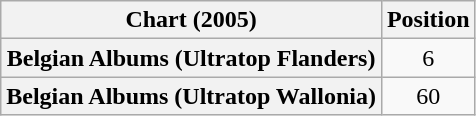<table class="wikitable sortable plainrowheaders" style="text-align:center">
<tr>
<th scope="col">Chart (2005)</th>
<th scope="col">Position</th>
</tr>
<tr>
<th scope="row">Belgian Albums (Ultratop Flanders)</th>
<td>6</td>
</tr>
<tr>
<th scope="row">Belgian Albums (Ultratop Wallonia)</th>
<td>60</td>
</tr>
</table>
